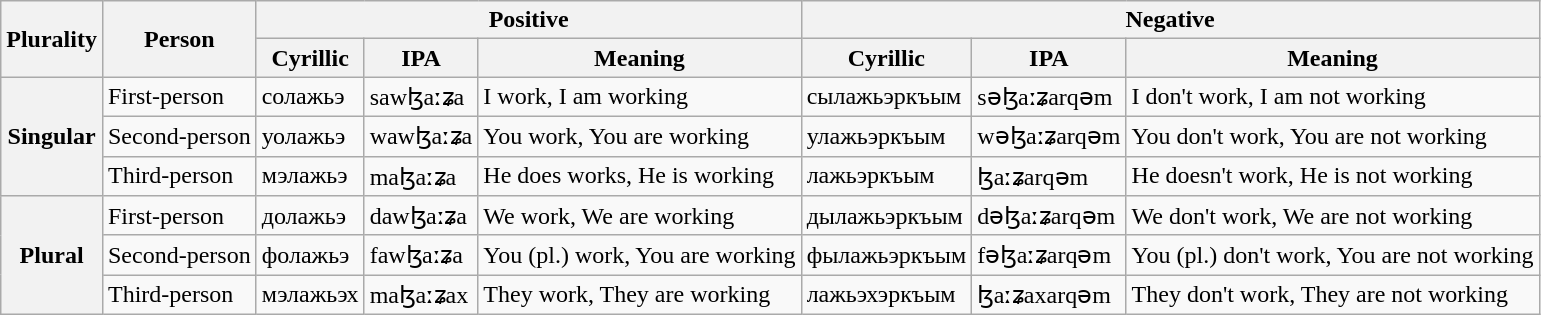<table class="wikitable">
<tr>
<th rowspan=2>Plurality</th>
<th rowspan=2>Person</th>
<th colspan=3>Positive</th>
<th colspan=3>Negative</th>
</tr>
<tr>
<th>Cyrillic</th>
<th>IPA</th>
<th>Meaning</th>
<th>Cyrillic</th>
<th>IPA</th>
<th>Meaning</th>
</tr>
<tr>
<th rowspan=3>Singular</th>
<td>First-person</td>
<td>солажьэ</td>
<td>sawɮaːʑa</td>
<td>I work, I am working</td>
<td>сылажьэркъым</td>
<td>səɮaːʑarqəm</td>
<td>I don't work, I am not working</td>
</tr>
<tr>
<td>Second-person</td>
<td>уолажьэ</td>
<td>wawɮaːʑa</td>
<td>You work, You are working</td>
<td>улажьэркъым</td>
<td>wəɮaːʑarqəm</td>
<td>You don't work, You are not working</td>
</tr>
<tr>
<td>Third-person</td>
<td>мэлажьэ</td>
<td>maɮaːʑa</td>
<td>He does works, He is working</td>
<td>лажьэркъым</td>
<td>ɮaːʑarqəm</td>
<td>He doesn't  work, He is not working</td>
</tr>
<tr>
<th rowspan=3>Plural</th>
<td>First-person</td>
<td>долажьэ</td>
<td>dawɮaːʑa</td>
<td>We work, We are working</td>
<td>дылажьэркъым</td>
<td>dəɮaːʑarqəm</td>
<td>We don't work, We are not working</td>
</tr>
<tr>
<td>Second-person</td>
<td>фолажьэ</td>
<td>fawɮaːʑa</td>
<td>You (pl.) work, You are working</td>
<td>фылажьэркъым</td>
<td>fəɮaːʑarqəm</td>
<td>You (pl.) don't work, You are not working</td>
</tr>
<tr>
<td>Third-person</td>
<td>мэлажьэх</td>
<td>maɮaːʑax</td>
<td>They work, They are working</td>
<td>лажьэхэркъым</td>
<td>ɮaːʑaxarqəm</td>
<td>They don't work, They are not working</td>
</tr>
</table>
